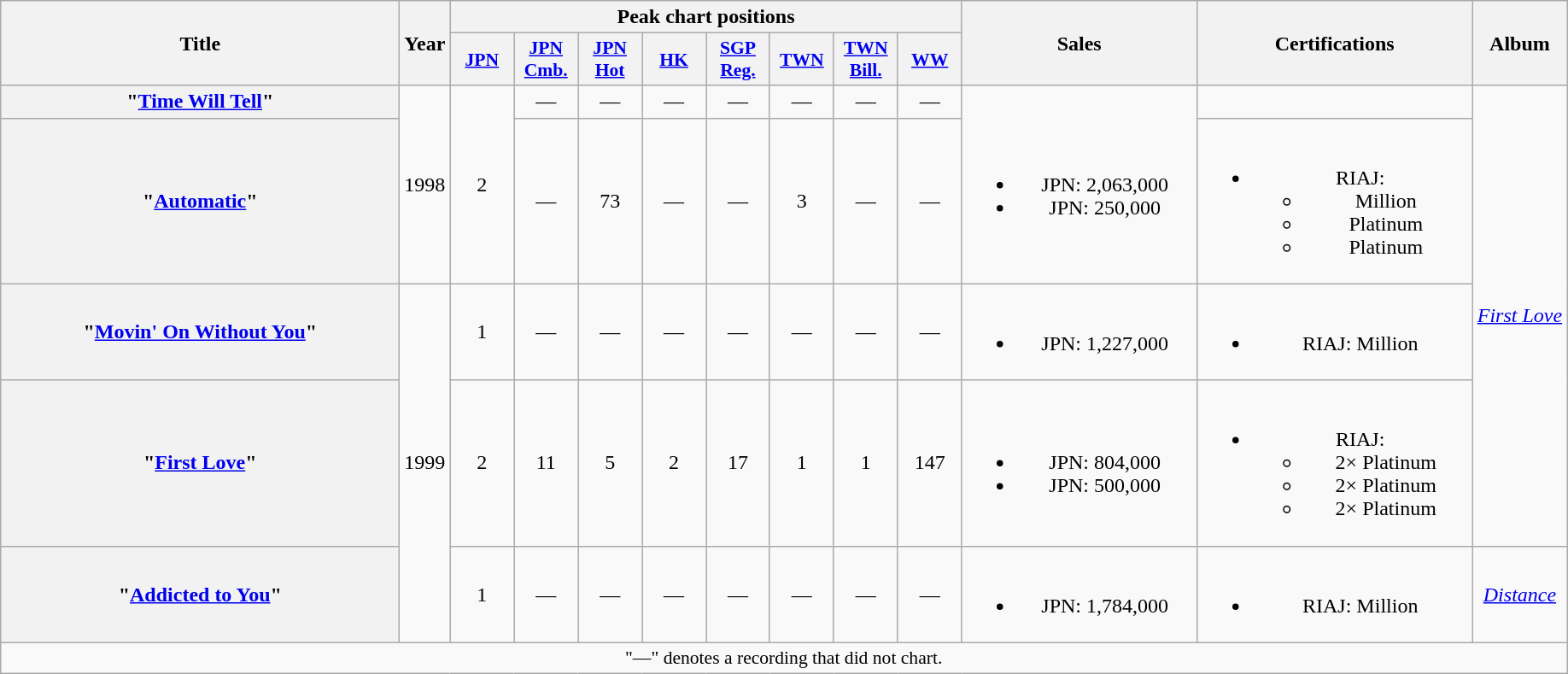<table class="wikitable plainrowheaders" style="text-align:center;">
<tr>
<th rowspan="2" scope="col" style="width:19em;">Title</th>
<th rowspan="2" scope="col">Year</th>
<th colspan="8" scope="col">Peak chart positions</th>
<th rowspan="2" scope="col" style="width:11em;">Sales</th>
<th rowspan="2" scope="col" style="width:13em;">Certifications</th>
<th rowspan="2" scope="col">Album</th>
</tr>
<tr>
<th scope="col" style="width:3em;font-size:90%;"><a href='#'>JPN</a><br></th>
<th scope="col" style="width:3em;font-size:90%;"><a href='#'>JPN Cmb.</a><br></th>
<th scope="col" style="width:3em;font-size:90%;"><a href='#'>JPN Hot</a><br></th>
<th scope="col" style="width:3em;font-size:90%;"><a href='#'>HK</a><br></th>
<th scope="col" style="width:3em;font-size:90%;"><a href='#'>SGP<br>Reg.</a><br></th>
<th scope="col" style="width:3em;font-size:90%;"><a href='#'>TWN</a><br></th>
<th scope="col" style="width:3em;font-size:90%;"><a href='#'>TWN<br>Bill.</a><br></th>
<th scope="col" style="width:3em;font-size:90%;"><a href='#'>WW</a><br></th>
</tr>
<tr>
<th scope="row">"<a href='#'>Time Will Tell</a>"</th>
<td rowspan="2">1998</td>
<td rowspan="2">2</td>
<td>—</td>
<td>—</td>
<td>—</td>
<td>—</td>
<td>—</td>
<td>—</td>
<td>—</td>
<td rowspan="2"><br><ul><li>JPN: 2,063,000</li><li>JPN: 250,000 </li></ul></td>
<td></td>
<td rowspan="4"><em><a href='#'>First Love</a></em></td>
</tr>
<tr>
<th scope="row">"<a href='#'>Automatic</a>"</th>
<td>—</td>
<td>73</td>
<td>—</td>
<td>—</td>
<td>3</td>
<td>—</td>
<td>—</td>
<td><br><ul><li>RIAJ:<ul><li>Million </li><li>Platinum </li><li>Platinum </li></ul></li></ul></td>
</tr>
<tr>
<th scope="row">"<a href='#'>Movin' On Without You</a>"</th>
<td rowspan="3">1999</td>
<td>1</td>
<td>—</td>
<td>—</td>
<td>—</td>
<td>—</td>
<td>—</td>
<td>—</td>
<td>—</td>
<td><br><ul><li>JPN: 1,227,000</li></ul></td>
<td><br><ul><li>RIAJ: Million </li></ul></td>
</tr>
<tr>
<th scope="row">"<a href='#'>First Love</a>"</th>
<td>2</td>
<td>11</td>
<td>5 </td>
<td>2</td>
<td>17</td>
<td>1</td>
<td>1</td>
<td>147</td>
<td><br><ul><li>JPN: 804,000</li><li>JPN: 500,000 </li></ul></td>
<td><br><ul><li>RIAJ:<ul><li>2× Platinum </li><li>2× Platinum </li><li>2× Platinum </li></ul></li></ul></td>
</tr>
<tr>
<th scope="row">"<a href='#'>Addicted to You</a>"</th>
<td>1</td>
<td>—</td>
<td>—</td>
<td>—</td>
<td>—</td>
<td>—</td>
<td>—</td>
<td>—</td>
<td><br><ul><li>JPN: 1,784,000</li></ul></td>
<td><br><ul><li>RIAJ: Million </li></ul></td>
<td><em><a href='#'>Distance</a></em></td>
</tr>
<tr>
<td colspan="13" style="font-size:90%;">"—" denotes a recording that did not chart.</td>
</tr>
</table>
